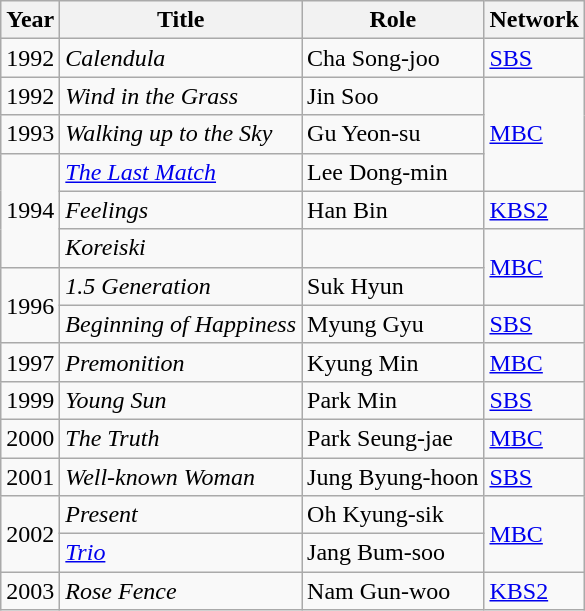<table class="wikitable">
<tr>
<th>Year</th>
<th>Title</th>
<th>Role</th>
<th>Network</th>
</tr>
<tr>
<td>1992</td>
<td><em>Calendula</em></td>
<td>Cha Song-joo</td>
<td><a href='#'>SBS</a></td>
</tr>
<tr>
<td>1992</td>
<td><em>Wind in the Grass</em></td>
<td>Jin Soo</td>
<td rowspan=3><a href='#'>MBC</a></td>
</tr>
<tr>
<td>1993</td>
<td><em>Walking up to the Sky</em></td>
<td>Gu Yeon-su</td>
</tr>
<tr>
<td rowspan=3>1994</td>
<td><em><a href='#'>The Last Match</a></em></td>
<td>Lee Dong-min</td>
</tr>
<tr>
<td><em>Feelings</em></td>
<td>Han Bin</td>
<td><a href='#'>KBS2</a></td>
</tr>
<tr>
<td><em>Koreiski</em></td>
<td></td>
<td rowspan=2><a href='#'>MBC</a></td>
</tr>
<tr>
<td rowspan=2>1996</td>
<td><em>1.5 Generation</em></td>
<td>Suk Hyun</td>
</tr>
<tr>
<td><em>Beginning of Happiness</em></td>
<td>Myung Gyu</td>
<td><a href='#'>SBS</a></td>
</tr>
<tr>
<td>1997</td>
<td><em>Premonition</em></td>
<td>Kyung Min</td>
<td><a href='#'>MBC</a></td>
</tr>
<tr>
<td>1999</td>
<td><em>Young Sun</em></td>
<td>Park Min</td>
<td><a href='#'>SBS</a></td>
</tr>
<tr>
<td>2000</td>
<td><em>The Truth</em></td>
<td>Park Seung-jae</td>
<td><a href='#'>MBC</a></td>
</tr>
<tr>
<td>2001</td>
<td><em>Well-known Woman</em></td>
<td>Jung Byung-hoon</td>
<td><a href='#'>SBS</a></td>
</tr>
<tr>
<td rowspan=2>2002</td>
<td><em>Present</em></td>
<td>Oh Kyung-sik</td>
<td rowspan=2><a href='#'>MBC</a></td>
</tr>
<tr>
<td><em><a href='#'>Trio</a></em></td>
<td>Jang Bum-soo</td>
</tr>
<tr>
<td>2003</td>
<td><em>Rose Fence</em></td>
<td>Nam Gun-woo</td>
<td><a href='#'>KBS2</a></td>
</tr>
</table>
